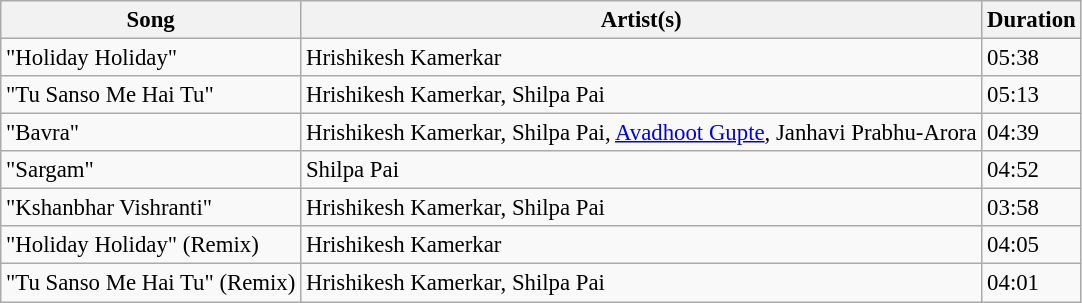<table class="wikitable" style="font-size:95%;">
<tr>
<th>Song</th>
<th>Artist(s)</th>
<th>Duration</th>
</tr>
<tr>
<td>"Holiday Holiday"</td>
<td>Hrishikesh Kamerkar</td>
<td>05:38</td>
</tr>
<tr>
<td>"Tu Sanso Me Hai Tu"</td>
<td>Hrishikesh Kamerkar, Shilpa Pai</td>
<td>05:13</td>
</tr>
<tr>
<td>"Bavra"</td>
<td>Hrishikesh Kamerkar, Shilpa Pai, <a href='#'>Avadhoot Gupte</a>, Janhavi Prabhu-Arora</td>
<td>04:39</td>
</tr>
<tr>
<td>"Sargam"</td>
<td>Shilpa Pai</td>
<td>04:52</td>
</tr>
<tr>
<td>"Kshanbhar Vishranti"</td>
<td>Hrishikesh Kamerkar, Shilpa Pai</td>
<td>03:58</td>
</tr>
<tr>
<td>"Holiday Holiday" (Remix)</td>
<td>Hrishikesh Kamerkar</td>
<td>04:05</td>
</tr>
<tr>
<td>"Tu Sanso Me Hai Tu" (Remix)</td>
<td>Hrishikesh Kamerkar, Shilpa Pai</td>
<td>04:01</td>
</tr>
</table>
